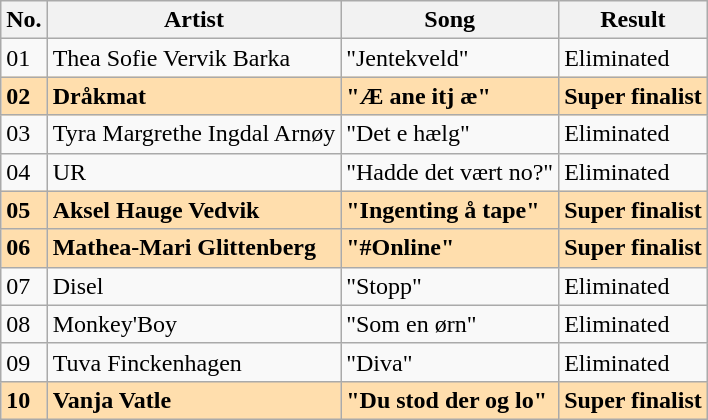<table class="wikitable sortable">
<tr>
<th>No.</th>
<th>Artist</th>
<th>Song</th>
<th>Result</th>
</tr>
<tr>
<td>01</td>
<td>Thea Sofie Vervik Barka</td>
<td>"Jentekveld"</td>
<td>Eliminated</td>
</tr>
<tr style="font-weight:bold; background:navajowhite;">
<td>02</td>
<td>Dråkmat</td>
<td>"Æ ane itj æ"</td>
<td>Super finalist</td>
</tr>
<tr>
<td>03</td>
<td>Tyra Margrethe Ingdal Arnøy</td>
<td>"Det e hælg"</td>
<td>Eliminated</td>
</tr>
<tr>
<td>04</td>
<td>UR</td>
<td>"Hadde det vært no?"</td>
<td>Eliminated</td>
</tr>
<tr style="font-weight:bold; background:navajowhite;">
<td>05</td>
<td>Aksel Hauge Vedvik</td>
<td>"Ingenting å tape"</td>
<td>Super finalist</td>
</tr>
<tr style="font-weight:bold; background:navajowhite;">
<td>06</td>
<td>Mathea-Mari Glittenberg</td>
<td>"#Online"</td>
<td>Super finalist</td>
</tr>
<tr>
<td>07</td>
<td>Disel</td>
<td>"Stopp"</td>
<td>Eliminated</td>
</tr>
<tr>
<td>08</td>
<td>Monkey'Boy</td>
<td>"Som en ørn"</td>
<td>Eliminated</td>
</tr>
<tr>
<td>09</td>
<td>Tuva Finckenhagen</td>
<td>"Diva"</td>
<td>Eliminated</td>
</tr>
<tr style="font-weight:bold; background:navajowhite;">
<td>10</td>
<td>Vanja Vatle</td>
<td>"Du stod der og lo"</td>
<td>Super finalist</td>
</tr>
</table>
